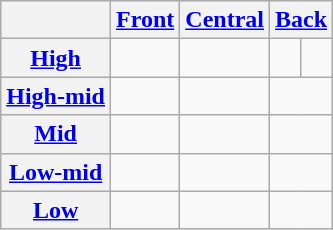<table class="wikitable" style="text-align:center">
<tr>
<th></th>
<th><a href='#'>Front</a></th>
<th><a href='#'>Central</a></th>
<th colspan="2"><a href='#'>Back</a></th>
</tr>
<tr>
<th><a href='#'>High</a></th>
<td align="center"></td>
<td></td>
<td></td>
<td></td>
</tr>
<tr>
<th><a href='#'>High-mid</a></th>
<td></td>
<td></td>
<td colspan="2"></td>
</tr>
<tr>
<th><a href='#'>Mid</a></th>
<td></td>
<td></td>
<td colspan="2"></td>
</tr>
<tr>
<th><a href='#'>Low-mid</a></th>
<td></td>
<td></td>
<td colspan="2"></td>
</tr>
<tr>
<th><a href='#'>Low</a></th>
<td></td>
<td></td>
<td colspan="2"></td>
</tr>
</table>
